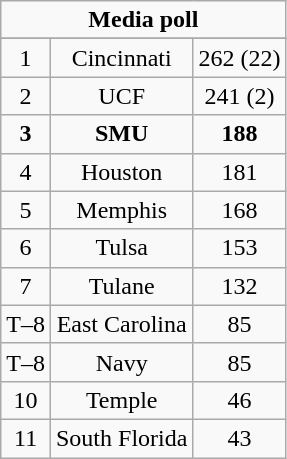<table class="wikitable">
<tr align="center">
<td align="center" Colspan="3"><strong>Media poll</strong></td>
</tr>
<tr align="center">
</tr>
<tr align="center">
<td>1</td>
<td>Cincinnati</td>
<td>262 (22)</td>
</tr>
<tr align="center">
<td>2</td>
<td>UCF</td>
<td>241 (2)</td>
</tr>
<tr align="center">
<td><strong>3</strong></td>
<td><strong>SMU</strong></td>
<td><strong>188</strong></td>
</tr>
<tr align="center">
<td>4</td>
<td>Houston</td>
<td>181</td>
</tr>
<tr align="center">
<td>5</td>
<td>Memphis</td>
<td>168</td>
</tr>
<tr align="center">
<td>6</td>
<td>Tulsa</td>
<td>153</td>
</tr>
<tr align="center">
<td>7</td>
<td>Tulane</td>
<td>132</td>
</tr>
<tr align="center">
<td>T–8</td>
<td>East Carolina</td>
<td>85</td>
</tr>
<tr align="center">
<td>T–8</td>
<td>Navy</td>
<td>85</td>
</tr>
<tr align="center">
<td>10</td>
<td>Temple</td>
<td>46</td>
</tr>
<tr align="center">
<td>11</td>
<td>South Florida</td>
<td>43</td>
</tr>
</table>
